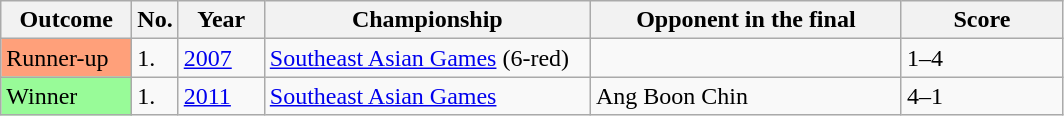<table class="sortable wikitable">
<tr>
<th width="80">Outcome</th>
<th width="20">No.</th>
<th width="50">Year</th>
<th style="width:210px;">Championship</th>
<th style="width:200px;">Opponent in the final</th>
<th style="width:100px;">Score</th>
</tr>
<tr>
<td style="background:#ffa07a;">Runner-up</td>
<td>1.</td>
<td><a href='#'>2007</a></td>
<td><a href='#'>Southeast Asian Games</a> (6-red)</td>
<td> </td>
<td>1–4</td>
</tr>
<tr>
<td style="background:#98FB98">Winner</td>
<td>1.</td>
<td><a href='#'>2011</a></td>
<td><a href='#'>Southeast Asian Games</a></td>
<td> Ang Boon Chin</td>
<td>4–1</td>
</tr>
</table>
